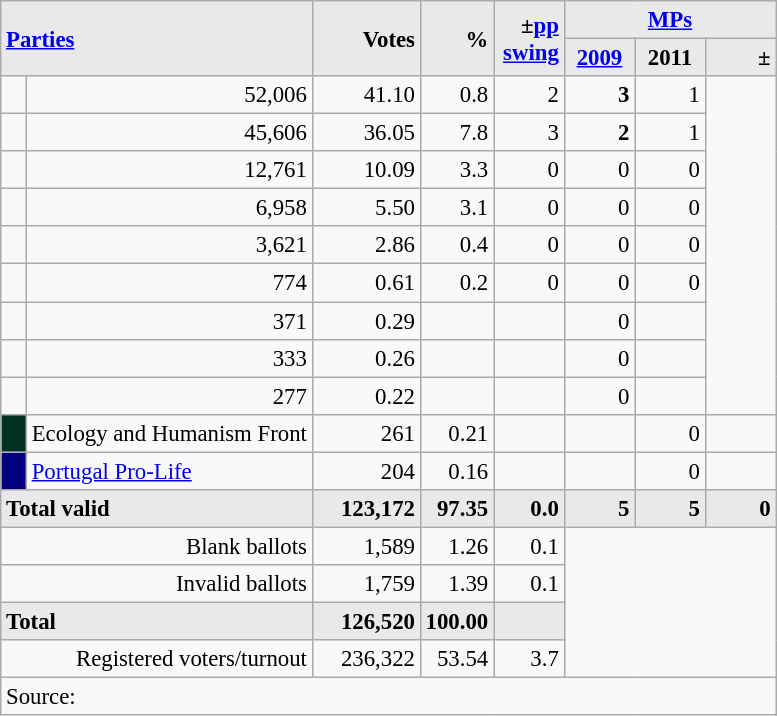<table class="wikitable" style="text-align:right; font-size:95%;">
<tr>
<th rowspan="2" colspan="2" style="background:#e9e9e9; text-align:left;" alignleft><a href='#'>Parties</a></th>
<th rowspan="2" style="background:#e9e9e9; text-align:right;">Votes</th>
<th rowspan="2" style="background:#e9e9e9; text-align:right;">%</th>
<th rowspan="2" style="background:#e9e9e9; text-align:right;">±<a href='#'>pp</a> <a href='#'>swing</a></th>
<th colspan="3" style="background:#e9e9e9; text-align:center;"><a href='#'>MPs</a></th>
</tr>
<tr style="background-color:#E9E9E9">
<th style="background-color:#E9E9E9;text-align:center;"><a href='#'>2009</a></th>
<th style="background-color:#E9E9E9;text-align:center;">2011</th>
<th style="background:#e9e9e9; text-align:right;">±</th>
</tr>
<tr>
<td></td>
<td>52,006</td>
<td>41.10</td>
<td>0.8</td>
<td>2</td>
<td><strong>3</strong></td>
<td>1</td>
</tr>
<tr>
<td></td>
<td>45,606</td>
<td>36.05</td>
<td>7.8</td>
<td>3</td>
<td><strong>2</strong></td>
<td>1</td>
</tr>
<tr>
<td></td>
<td>12,761</td>
<td>10.09</td>
<td>3.3</td>
<td>0</td>
<td>0</td>
<td>0</td>
</tr>
<tr>
<td></td>
<td>6,958</td>
<td>5.50</td>
<td>3.1</td>
<td>0</td>
<td>0</td>
<td>0</td>
</tr>
<tr>
<td></td>
<td>3,621</td>
<td>2.86</td>
<td>0.4</td>
<td>0</td>
<td>0</td>
<td>0</td>
</tr>
<tr>
<td></td>
<td>774</td>
<td>0.61</td>
<td>0.2</td>
<td>0</td>
<td>0</td>
<td>0</td>
</tr>
<tr>
<td></td>
<td>371</td>
<td>0.29</td>
<td></td>
<td></td>
<td>0</td>
<td></td>
</tr>
<tr>
<td></td>
<td>333</td>
<td>0.26</td>
<td></td>
<td></td>
<td>0</td>
<td></td>
</tr>
<tr>
<td></td>
<td>277</td>
<td>0.22</td>
<td></td>
<td></td>
<td>0</td>
<td></td>
</tr>
<tr>
<td style="width:10px;background-color:#013220;text-align:center;"></td>
<td style="text-align:left;">Ecology and Humanism Front </td>
<td>261</td>
<td>0.21</td>
<td></td>
<td></td>
<td>0</td>
<td></td>
</tr>
<tr>
<td style="width:10px;background-color:#000080;text-align:center;"></td>
<td style="text-align:left;"><a href='#'>Portugal Pro-Life</a></td>
<td>204</td>
<td>0.16</td>
<td></td>
<td></td>
<td>0</td>
<td></td>
</tr>
<tr>
<td colspan=2 align=left style="background-color:#E9E9E9"><strong>Total valid</strong></td>
<td width="65" align="right" style="background-color:#E9E9E9"><strong>123,172</strong></td>
<td width="40" align="right" style="background-color:#E9E9E9"><strong>97.35</strong></td>
<td width="40" align="right" style="background-color:#E9E9E9"><strong>0.0</strong></td>
<td width="40" align="right" style="background-color:#E9E9E9"><strong>5</strong></td>
<td width="40" align="right" style="background-color:#E9E9E9"><strong>5</strong></td>
<td width="40" align="right" style="background-color:#E9E9E9"><strong>0</strong></td>
</tr>
<tr>
<td colspan=2>Blank ballots</td>
<td>1,589</td>
<td>1.26</td>
<td>0.1</td>
<td colspan=4 rowspan=4></td>
</tr>
<tr>
<td colspan=2>Invalid ballots</td>
<td>1,759</td>
<td>1.39</td>
<td>0.1</td>
</tr>
<tr>
<td colspan=2 align=left style="background-color:#E9E9E9"><strong>Total</strong></td>
<td width="50" align="right" style="background-color:#E9E9E9"><strong>126,520</strong></td>
<td width="40" align="right" style="background-color:#E9E9E9"><strong>100.00</strong></td>
<td width="40" align="right" style="background-color:#E9E9E9"></td>
</tr>
<tr>
<td colspan=2>Registered voters/turnout</td>
<td>236,322</td>
<td>53.54</td>
<td>3.7</td>
</tr>
<tr>
<td colspan=11 align=left>Source: </td>
</tr>
</table>
